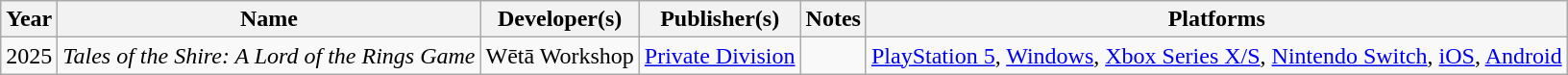<table class="wikitable">
<tr>
<th>Year</th>
<th>Name</th>
<th>Developer(s)</th>
<th>Publisher(s)</th>
<th>Notes</th>
<th>Platforms</th>
</tr>
<tr>
<td>2025</td>
<td><em>Tales of the Shire: A Lord of the Rings Game</em></td>
<td>Wētā Workshop</td>
<td><a href='#'>Private Division</a></td>
<td></td>
<td><a href='#'>PlayStation 5</a>, <a href='#'>Windows</a>, <a href='#'>Xbox Series X/S</a>, <a href='#'>Nintendo Switch</a>, <a href='#'>iOS</a>, <a href='#'>Android</a></td>
</tr>
</table>
